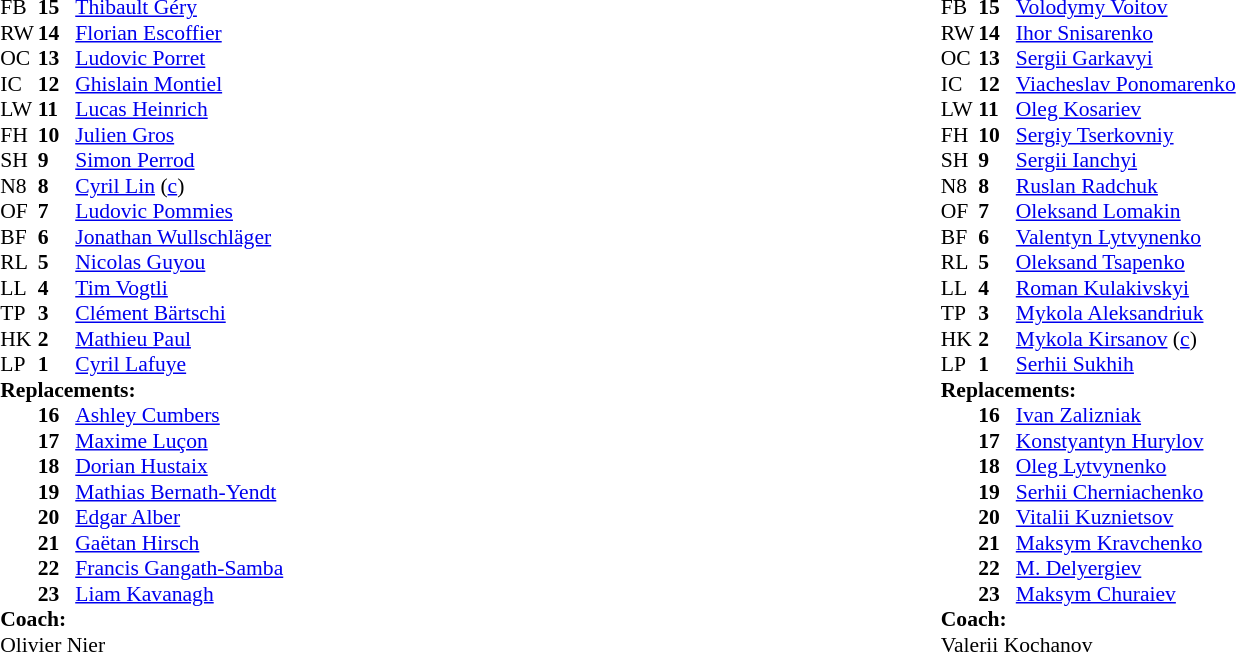<table style="width:100%">
<tr>
<td style="vertical-align:top;width:50%"><br><table style="font-size:90%" cellspacing="0" cellpadding="0" align="center">
<tr>
<th width="25"></th>
<th width="25"></th>
</tr>
<tr>
<td>FB</td>
<td><strong>15</strong></td>
<td><a href='#'>Thibault Géry</a></td>
</tr>
<tr>
<td>RW</td>
<td><strong>14</strong></td>
<td><a href='#'>Florian Escoffier</a></td>
</tr>
<tr>
<td>OC</td>
<td><strong>13</strong></td>
<td><a href='#'>Ludovic Porret</a></td>
<td></td>
<td></td>
<td></td>
</tr>
<tr>
<td>IC</td>
<td><strong>12</strong></td>
<td><a href='#'>Ghislain Montiel</a></td>
</tr>
<tr>
<td>LW</td>
<td><strong>11</strong></td>
<td><a href='#'>Lucas Heinrich</a></td>
<td></td>
<td></td>
</tr>
<tr>
<td>FH</td>
<td><strong>10</strong></td>
<td><a href='#'>Julien Gros</a></td>
</tr>
<tr>
<td>SH</td>
<td><strong>9</strong></td>
<td><a href='#'>Simon Perrod</a></td>
<td></td>
<td></td>
</tr>
<tr>
<td>N8</td>
<td><strong>8</strong></td>
<td><a href='#'>Cyril Lin</a> (<a href='#'>c</a>)</td>
</tr>
<tr>
<td>OF</td>
<td><strong>7</strong></td>
<td><a href='#'>Ludovic Pommies</a></td>
<td></td>
<td></td>
</tr>
<tr>
<td>BF</td>
<td><strong>6</strong></td>
<td><a href='#'>Jonathan Wullschläger</a></td>
</tr>
<tr>
<td>RL</td>
<td><strong>5</strong></td>
<td><a href='#'>Nicolas Guyou</a></td>
<td></td>
<td></td>
<td></td>
</tr>
<tr>
<td>LL</td>
<td><strong>4</strong></td>
<td><a href='#'>Tim Vogtli</a></td>
</tr>
<tr>
<td>TP</td>
<td><strong>3</strong></td>
<td><a href='#'>Clément Bärtschi</a></td>
<td></td>
<td></td>
</tr>
<tr>
<td>HK</td>
<td><strong>2</strong></td>
<td><a href='#'>Mathieu Paul</a></td>
<td></td>
<td></td>
</tr>
<tr>
<td>LP</td>
<td><strong>1</strong></td>
<td><a href='#'>Cyril Lafuye</a></td>
<td></td>
<td></td>
</tr>
<tr>
<td colspan=3><strong>Replacements:</strong></td>
</tr>
<tr>
<td></td>
<td><strong>16</strong></td>
<td><a href='#'>Ashley Cumbers</a></td>
<td></td>
<td></td>
</tr>
<tr>
<td></td>
<td><strong>17</strong></td>
<td><a href='#'>Maxime Luçon</a></td>
<td></td>
<td></td>
</tr>
<tr>
<td></td>
<td><strong>18</strong></td>
<td><a href='#'>Dorian Hustaix</a></td>
<td></td>
<td></td>
</tr>
<tr>
<td></td>
<td><strong>19</strong></td>
<td><a href='#'>Mathias Bernath-Yendt</a></td>
<td></td>
<td></td>
</tr>
<tr>
<td></td>
<td><strong>20</strong></td>
<td><a href='#'>Edgar Alber</a></td>
<td></td>
<td></td>
</tr>
<tr>
<td></td>
<td><strong>21</strong></td>
<td><a href='#'>Gaëtan Hirsch</a></td>
<td></td>
<td></td>
</tr>
<tr>
<td></td>
<td><strong>22</strong></td>
<td><a href='#'>Francis Gangath-Samba</a></td>
<td></td>
<td></td>
</tr>
<tr>
<td></td>
<td><strong>23</strong></td>
<td><a href='#'>Liam Kavanagh</a></td>
</tr>
<tr>
<td colspan=3><strong>Coach:</strong></td>
</tr>
<tr>
<td colspan="4"> Olivier Nier</td>
</tr>
</table>
</td>
<td style="vertical-align:top;width:50%"><br><table style="font-size:90%" cellspacing="0" cellpadding="0" align="center">
<tr>
<th width="25"></th>
<th width="25"></th>
</tr>
<tr>
<td>FB</td>
<td><strong>15</strong></td>
<td><a href='#'>Volodymy Voitov</a></td>
</tr>
<tr>
<td>RW</td>
<td><strong>14</strong></td>
<td><a href='#'>Ihor Snisarenko</a></td>
</tr>
<tr>
<td>OC</td>
<td><strong>13</strong></td>
<td><a href='#'>Sergii Garkavyi</a></td>
<td></td>
<td></td>
</tr>
<tr>
<td>IC</td>
<td><strong>12</strong></td>
<td><a href='#'>Viacheslav Ponomarenko</a></td>
</tr>
<tr>
<td>LW</td>
<td><strong>11</strong></td>
<td><a href='#'>Oleg Kosariev</a></td>
</tr>
<tr>
<td>FH</td>
<td><strong>10</strong></td>
<td><a href='#'>Sergiy Tserkovniy</a></td>
</tr>
<tr>
<td>SH</td>
<td><strong>9</strong></td>
<td><a href='#'>Sergii Ianchyi</a></td>
<td></td>
<td></td>
</tr>
<tr>
<td>N8</td>
<td><strong>8</strong></td>
<td><a href='#'>Ruslan Radchuk</a></td>
</tr>
<tr>
<td>OF</td>
<td><strong>7</strong></td>
<td><a href='#'>Oleksand Lomakin</a></td>
<td></td>
<td></td>
</tr>
<tr>
<td>BF</td>
<td><strong>6</strong></td>
<td><a href='#'>Valentyn Lytvynenko</a></td>
</tr>
<tr>
<td>RL</td>
<td><strong>5</strong></td>
<td><a href='#'>Oleksand Tsapenko</a></td>
</tr>
<tr>
<td>LL</td>
<td><strong>4</strong></td>
<td><a href='#'>Roman Kulakivskyi</a></td>
</tr>
<tr>
<td>TP</td>
<td><strong>3</strong></td>
<td><a href='#'>Mykola Aleksandriuk</a></td>
<td></td>
<td></td>
</tr>
<tr>
<td>HK</td>
<td><strong>2</strong></td>
<td><a href='#'>Mykola Kirsanov</a> (<a href='#'>c</a>)</td>
<td></td>
<td></td>
</tr>
<tr>
<td>LP</td>
<td><strong>1</strong></td>
<td><a href='#'>Serhii Sukhih</a></td>
<td></td>
</tr>
<tr>
<td colspan=3><strong>Replacements:</strong></td>
</tr>
<tr>
<td></td>
<td><strong>16</strong></td>
<td><a href='#'>Ivan Zalizniak</a></td>
<td></td>
<td></td>
</tr>
<tr>
<td></td>
<td><strong>17</strong></td>
<td><a href='#'>Konstyantyn Hurylov</a></td>
<td></td>
<td></td>
</tr>
<tr>
<td></td>
<td><strong>18</strong></td>
<td><a href='#'>Oleg Lytvynenko</a></td>
</tr>
<tr>
<td></td>
<td><strong>19</strong></td>
<td><a href='#'>Serhii Cherniachenko</a></td>
<td></td>
<td></td>
</tr>
<tr>
<td></td>
<td><strong>20</strong></td>
<td><a href='#'>Vitalii Kuznietsov</a></td>
</tr>
<tr>
<td></td>
<td><strong>21</strong></td>
<td><a href='#'>Maksym Kravchenko</a></td>
</tr>
<tr>
<td></td>
<td><strong>22</strong></td>
<td><a href='#'>M. Delyergiev</a></td>
<td></td>
<td></td>
</tr>
<tr>
<td></td>
<td><strong>23</strong></td>
<td><a href='#'>Maksym Churaiev</a></td>
<td></td>
<td></td>
</tr>
<tr>
<td colspan=3><strong>Coach:</strong></td>
</tr>
<tr>
<td colspan="4"> Valerii Kochanov</td>
</tr>
</table>
</td>
</tr>
</table>
